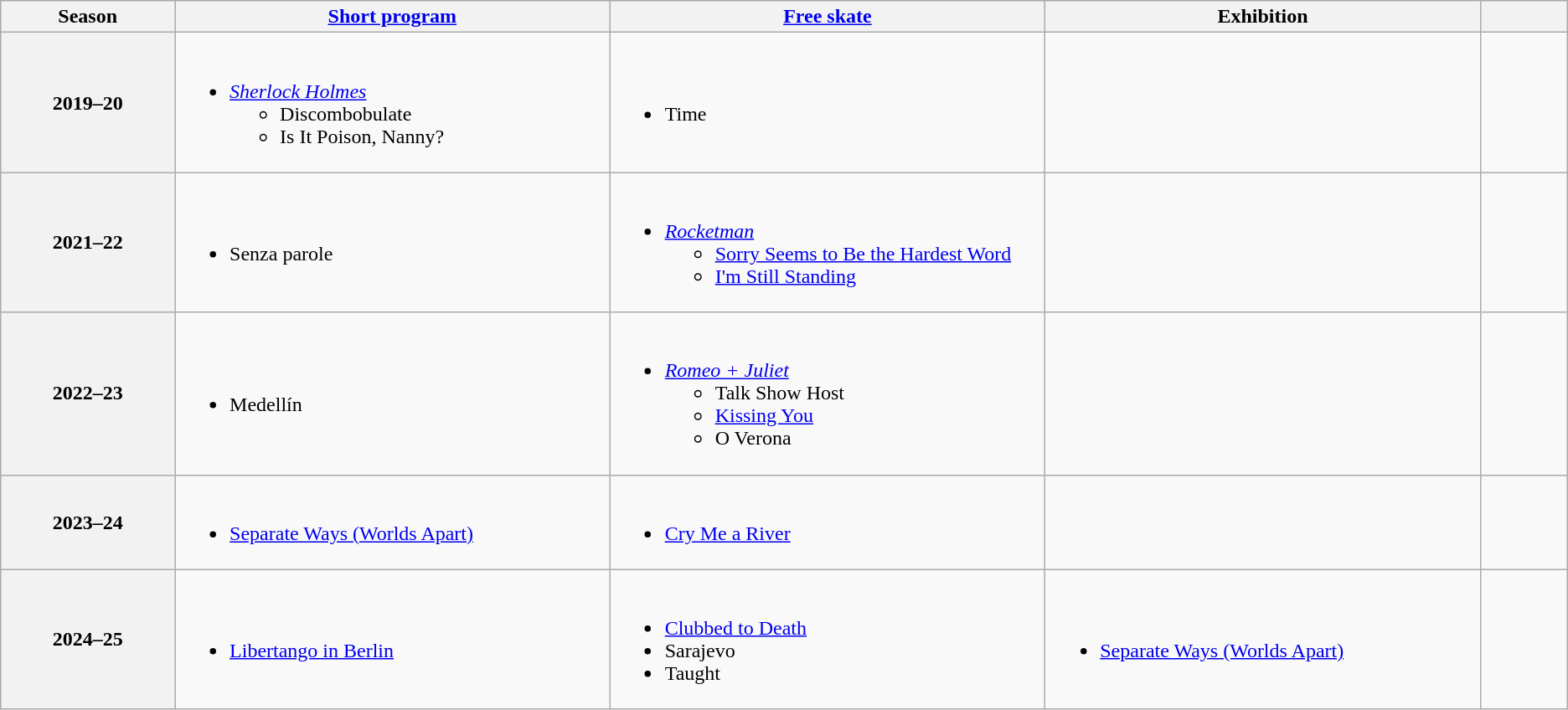<table class="wikitable unsortable" style="text-align:left">
<tr>
<th scope="col" style="text-align:center; width:10%">Season</th>
<th scope="col" style="text-align:center; width:25%"><a href='#'>Short program</a></th>
<th scope="col" style="text-align:center; width:25%"><a href='#'>Free skate</a></th>
<th scope="col" style="text-align:center; width:25%">Exhibition</th>
<th scope="col" style="text-align:center; width:5%"></th>
</tr>
<tr>
<th scope="row">2019–20</th>
<td><br><ul><li><em><a href='#'>Sherlock Holmes</a></em><ul><li>Discombobulate</li><li>Is It Poison, Nanny? <br> </li></ul></li></ul></td>
<td><br><ul><li>Time <br> </li></ul></td>
<td></td>
<td></td>
</tr>
<tr>
<th scope="row">2021–22</th>
<td><br><ul><li>Senza parole<br></li></ul></td>
<td><br><ul><li><em><a href='#'>Rocketman</a></em><ul><li><a href='#'>Sorry Seems to Be the Hardest Word</a></li><li><a href='#'>I'm Still Standing</a><br></li></ul></li></ul></td>
<td></td>
<td></td>
</tr>
<tr>
<th scope="row">2022–23</th>
<td><br><ul><li>Medellín<br></li></ul></td>
<td><br><ul><li><em><a href='#'>Romeo + Juliet</a></em><ul><li>Talk Show Host<br></li><li><a href='#'>Kissing You</a><br></li><li>O Verona<br></li></ul></li></ul></td>
<td></td>
<td></td>
</tr>
<tr>
<th scope="row">2023–24</th>
<td><br><ul><li><a href='#'>Separate Ways (Worlds Apart)</a><br></li></ul></td>
<td><br><ul><li><a href='#'>Cry Me a River</a> <br></li></ul></td>
<td></td>
<td></td>
</tr>
<tr>
<th scope="row">2024–25</th>
<td><br><ul><li><a href='#'>Libertango in Berlin</a><br></li></ul></td>
<td><br><ul><li><a href='#'>Clubbed to Death</a><br></li><li>Sarajevo <br> </li><li>Taught <br> </li></ul></td>
<td><br><ul><li><a href='#'>Separate Ways (Worlds Apart)</a><br></li></ul></td>
<td></td>
</tr>
</table>
